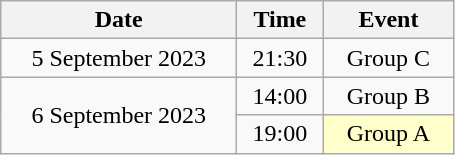<table class = "wikitable" style="text-align:center;">
<tr>
<th width=150>Date</th>
<th width=50>Time</th>
<th width=80>Event</th>
</tr>
<tr>
<td>5 September 2023</td>
<td>21:30</td>
<td>Group C</td>
</tr>
<tr>
<td rowspan=2>6 September 2023</td>
<td>14:00</td>
<td>Group B</td>
</tr>
<tr>
<td>19:00</td>
<td bgcolor=ffffcc>Group A</td>
</tr>
</table>
